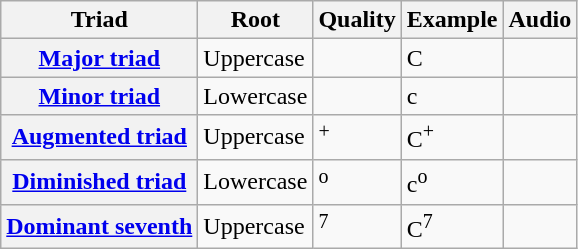<table class="wikitable">
<tr>
<th>Triad</th>
<th>Root</th>
<th>Quality</th>
<th>Example</th>
<th>Audio</th>
</tr>
<tr>
<th><a href='#'>Major triad</a></th>
<td>Uppercase</td>
<td></td>
<td>C</td>
<td></td>
</tr>
<tr>
<th><a href='#'>Minor triad</a></th>
<td>Lowercase</td>
<td></td>
<td>c</td>
<td></td>
</tr>
<tr>
<th><a href='#'>Augmented triad</a></th>
<td>Uppercase</td>
<td><sup>+</sup></td>
<td>C<sup>+</sup></td>
<td></td>
</tr>
<tr>
<th><a href='#'>Diminished triad</a></th>
<td>Lowercase</td>
<td><sup>o</sup></td>
<td>c<sup>o</sup></td>
<td></td>
</tr>
<tr>
<th><a href='#'>Dominant seventh</a></th>
<td>Uppercase</td>
<td><sup>7</sup></td>
<td>C<sup>7</sup></td>
<td></td>
</tr>
</table>
